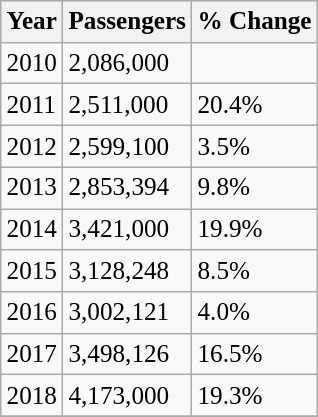<table class="wikitable" style="font-size: 105%">
<tr>
<th>Year</th>
<th>Passengers</th>
<th>% Change</th>
</tr>
<tr>
<td>2010</td>
<td>2,086,000</td>
<td></td>
</tr>
<tr>
<td>2011</td>
<td>2,511,000</td>
<td> 20.4%</td>
</tr>
<tr>
<td>2012</td>
<td>2,599,100</td>
<td> 3.5%</td>
</tr>
<tr>
<td>2013</td>
<td>2,853,394</td>
<td> 9.8%</td>
</tr>
<tr>
<td>2014</td>
<td>3,421,000</td>
<td> 19.9%</td>
</tr>
<tr>
<td>2015</td>
<td>3,128,248</td>
<td> 8.5%</td>
</tr>
<tr>
<td>2016</td>
<td>3,002,121</td>
<td> 4.0%</td>
</tr>
<tr>
<td>2017</td>
<td>3,498,126</td>
<td> 16.5%</td>
</tr>
<tr>
<td>2018</td>
<td>4,173,000</td>
<td> 19.3%</td>
</tr>
<tr>
</tr>
</table>
